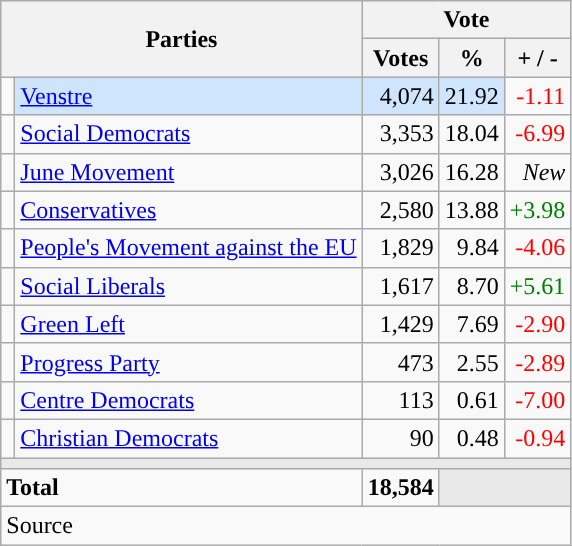<table class="wikitable" style="text-align:right;">
<tr>
<th style="text-align:centre;" rowspan="2" colspan="2" width="225">Parties</th>
<th colspan="3">Vote</th>
</tr>
<tr>
<th width="15">Votes</th>
<th width="15">%</th>
<th width="15">+ / -</th>
</tr>
<tr>
<td width="2" style="color:inherit;background:"></td>
<td bgcolor=#cfe5fe   align="left"><a href='#'>Venstre</a></td>
<td bgcolor=#cfe5fe>4,074</td>
<td bgcolor=#cfe5fe>21.92</td>
<td style=color:red;>-1.11</td>
</tr>
<tr>
<td width="2" style="color:inherit;background:"></td>
<td align="left"><a href='#'>Social Democrats</a></td>
<td>3,353</td>
<td>18.04</td>
<td style=color:red;>-6.99</td>
</tr>
<tr>
<td width="2" style="color:inherit;background:"></td>
<td align="left"><a href='#'>June Movement</a></td>
<td>3,026</td>
<td>16.28</td>
<td><em>New</em></td>
</tr>
<tr>
<td width="2" style="color:inherit;background:"></td>
<td align="left"><a href='#'>Conservatives</a></td>
<td>2,580</td>
<td>13.88</td>
<td style=color:green;>+3.98</td>
</tr>
<tr>
<td width="2" style="color:inherit;background:"></td>
<td align="left"><a href='#'>People's Movement against the EU</a></td>
<td>1,829</td>
<td>9.84</td>
<td style=color:red;>-4.06</td>
</tr>
<tr>
<td width="2" style="color:inherit;background:"></td>
<td align="left"><a href='#'>Social Liberals</a></td>
<td>1,617</td>
<td>8.70</td>
<td style=color:green;>+5.61</td>
</tr>
<tr>
<td width="2" style="color:inherit;background:"></td>
<td align="left"><a href='#'>Green Left</a></td>
<td>1,429</td>
<td>7.69</td>
<td style=color:red;>-2.90</td>
</tr>
<tr>
<td width="2" style="color:inherit;background:"></td>
<td align="left"><a href='#'>Progress Party</a></td>
<td>473</td>
<td>2.55</td>
<td style=color:red;>-2.89</td>
</tr>
<tr>
<td width="2" style="color:inherit;background:"></td>
<td align="left"><a href='#'>Centre Democrats</a></td>
<td>113</td>
<td>0.61</td>
<td style=color:red;>-7.00</td>
</tr>
<tr>
<td width="2" style="color:inherit;background:"></td>
<td align="left"><a href='#'>Christian Democrats</a></td>
<td>90</td>
<td>0.48</td>
<td style=color:red;>-0.94</td>
</tr>
<tr>
<td colspan="7" bgcolor="#E9E9E9"></td>
</tr>
<tr>
<td align="left" colspan="2"><strong>Total</strong></td>
<td><strong>18,584</strong></td>
<td bgcolor="#E9E9E9" colspan="2"></td>
</tr>
<tr>
<td align="left" colspan="6">Source</td>
</tr>
</table>
